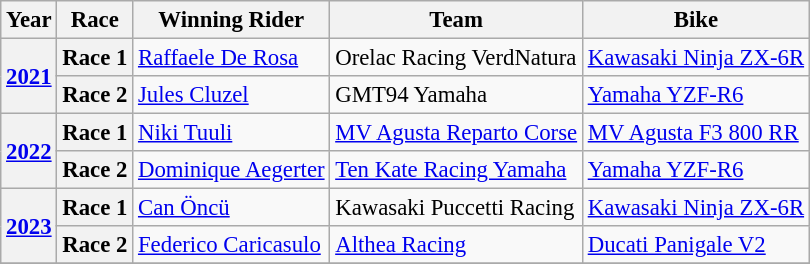<table class="wikitable" style="font-size: 95%;">
<tr>
<th>Year</th>
<th>Race</th>
<th>Winning Rider</th>
<th>Team</th>
<th>Bike</th>
</tr>
<tr>
<th rowspan="2"><a href='#'>2021</a></th>
<th>Race 1</th>
<td> <a href='#'>Raffaele De Rosa</a></td>
<td>Orelac Racing VerdNatura</td>
<td><a href='#'>Kawasaki Ninja ZX-6R</a></td>
</tr>
<tr>
<th>Race 2</th>
<td> <a href='#'>Jules Cluzel</a></td>
<td>GMT94 Yamaha</td>
<td><a href='#'>Yamaha YZF-R6</a></td>
</tr>
<tr>
<th rowspan="2"><a href='#'>2022</a></th>
<th>Race 1</th>
<td> <a href='#'>Niki Tuuli</a></td>
<td><a href='#'>MV Agusta Reparto Corse</a></td>
<td><a href='#'>MV Agusta F3 800 RR</a></td>
</tr>
<tr>
<th>Race 2</th>
<td> <a href='#'>Dominique Aegerter</a></td>
<td><a href='#'>Ten Kate Racing Yamaha</a></td>
<td><a href='#'>Yamaha YZF-R6</a></td>
</tr>
<tr>
<th rowspan="2"><a href='#'>2023</a></th>
<th>Race 1</th>
<td> <a href='#'>Can Öncü</a></td>
<td>Kawasaki Puccetti Racing</td>
<td><a href='#'>Kawasaki Ninja ZX-6R</a></td>
</tr>
<tr>
<th>Race 2</th>
<td> <a href='#'>Federico Caricasulo</a></td>
<td><a href='#'>Althea Racing</a></td>
<td><a href='#'>Ducati Panigale V2</a></td>
</tr>
<tr>
</tr>
</table>
